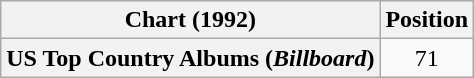<table class="wikitable plainrowheaders" style="text-align:center">
<tr>
<th scope="col">Chart (1992)</th>
<th scope="col">Position</th>
</tr>
<tr>
<th scope="row">US Top Country Albums (<em>Billboard</em>)</th>
<td>71</td>
</tr>
</table>
